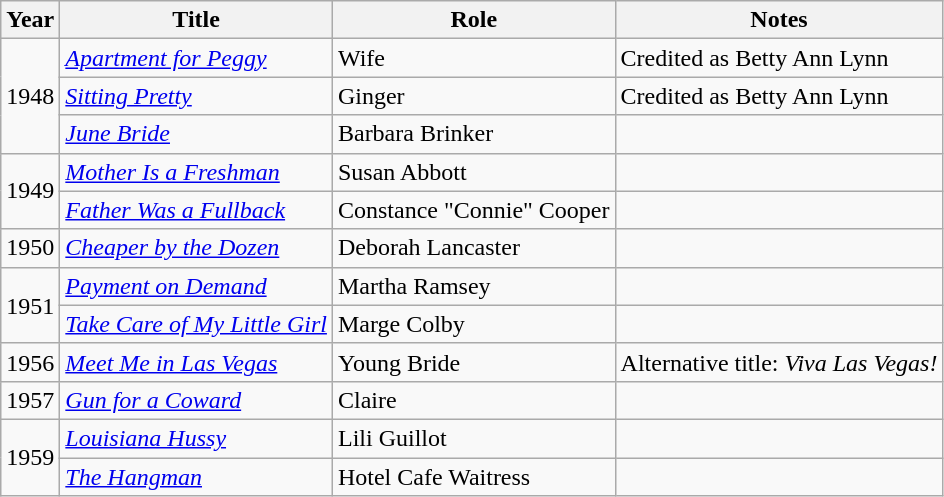<table class="wikitable sortable">
<tr>
<th>Year</th>
<th>Title</th>
<th>Role</th>
<th class="unsortable">Notes</th>
</tr>
<tr>
<td rowspan=3>1948</td>
<td><em><a href='#'>Apartment for Peggy</a></em></td>
<td>Wife</td>
<td>Credited as Betty Ann Lynn</td>
</tr>
<tr>
<td><em><a href='#'>Sitting Pretty</a></em></td>
<td>Ginger</td>
<td>Credited as Betty Ann Lynn</td>
</tr>
<tr>
<td><em><a href='#'>June Bride</a></em></td>
<td>Barbara Brinker</td>
<td></td>
</tr>
<tr>
<td rowspan=2>1949</td>
<td><em><a href='#'>Mother Is a Freshman</a></em></td>
<td>Susan Abbott</td>
<td></td>
</tr>
<tr>
<td><em><a href='#'>Father Was a Fullback</a></em></td>
<td>Constance "Connie" Cooper</td>
<td></td>
</tr>
<tr>
<td>1950</td>
<td><em><a href='#'>Cheaper by the Dozen</a></em></td>
<td>Deborah Lancaster</td>
<td></td>
</tr>
<tr>
<td rowspan=2>1951</td>
<td><em><a href='#'>Payment on Demand</a></em></td>
<td>Martha Ramsey</td>
<td></td>
</tr>
<tr>
<td><em><a href='#'>Take Care of My Little Girl</a></em></td>
<td>Marge Colby</td>
<td></td>
</tr>
<tr>
<td>1956</td>
<td><em><a href='#'>Meet Me in Las Vegas</a></em></td>
<td>Young Bride</td>
<td>Alternative title: <em>Viva Las Vegas!</em></td>
</tr>
<tr>
<td>1957</td>
<td><em><a href='#'>Gun for a Coward</a></em></td>
<td>Claire</td>
<td></td>
</tr>
<tr>
<td rowspan=2>1959</td>
<td><em><a href='#'>Louisiana Hussy</a></em></td>
<td>Lili Guillot</td>
<td></td>
</tr>
<tr>
<td><em><a href='#'>The Hangman</a></em></td>
<td>Hotel Cafe Waitress</td>
<td></td>
</tr>
</table>
